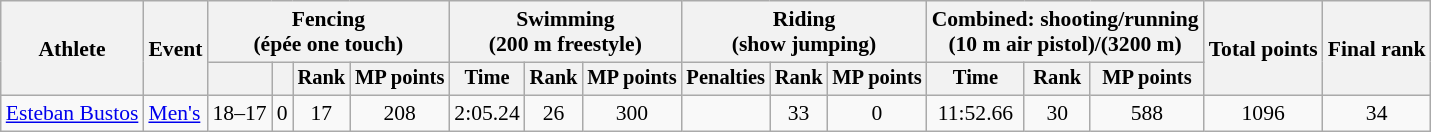<table class="wikitable" style="font-size:90%">
<tr>
<th rowspan="2">Athlete</th>
<th rowspan="2">Event</th>
<th colspan=4>Fencing<br><span>(épée one touch)</span></th>
<th colspan=3>Swimming<br><span>(200 m freestyle)</span></th>
<th colspan=3>Riding<br><span>(show jumping)</span></th>
<th colspan=3>Combined: shooting/running<br><span>(10 m air pistol)/(3200 m)</span></th>
<th rowspan=2>Total points</th>
<th rowspan=2>Final rank</th>
</tr>
<tr style="font-size:95%">
<th></th>
<th></th>
<th>Rank</th>
<th>MP points</th>
<th>Time</th>
<th>Rank</th>
<th>MP points</th>
<th>Penalties</th>
<th>Rank</th>
<th>MP points</th>
<th>Time</th>
<th>Rank</th>
<th>MP points</th>
</tr>
<tr align=center>
<td align=left><a href='#'>Esteban Bustos</a></td>
<td align=left><a href='#'>Men's</a></td>
<td>18–17</td>
<td>0</td>
<td>17</td>
<td>208</td>
<td>2:05.24</td>
<td>26</td>
<td>300</td>
<td></td>
<td>33</td>
<td>0</td>
<td>11:52.66</td>
<td>30</td>
<td>588</td>
<td>1096</td>
<td>34</td>
</tr>
</table>
